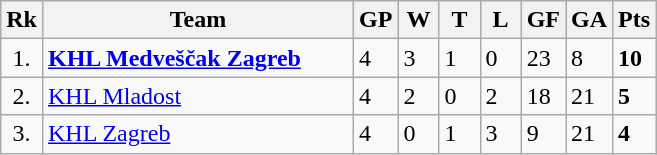<table class="wikitable" style="text-align:left;">
<tr>
<th width=20>Rk</th>
<th width=200>Team</th>
<th width=20 abbr="Games Played">GP</th>
<th width=20 abbr="Won">W</th>
<th width=20 abbr="Tied">T</th>
<th width=20 abbr="Lost">L</th>
<th width=20 abbr="Goals for">GF</th>
<th width=20 abbr="Goals against">GA</th>
<th width=20 abbr="Points">Pts</th>
</tr>
<tr>
<td style="text-align:center;">1.</td>
<td><strong><a href='#'>KHL Medveščak Zagreb</a></strong></td>
<td>4</td>
<td>3</td>
<td>1</td>
<td>0</td>
<td>23</td>
<td>8</td>
<td><strong>10</strong></td>
</tr>
<tr>
<td style="text-align:center;">2.</td>
<td><a href='#'>KHL Mladost</a></td>
<td>4</td>
<td>2</td>
<td>0</td>
<td>2</td>
<td>18</td>
<td>21</td>
<td><strong>5</strong></td>
</tr>
<tr>
<td style="text-align:center;">3.</td>
<td><a href='#'>KHL Zagreb</a></td>
<td>4</td>
<td>0</td>
<td>1</td>
<td>3</td>
<td>9</td>
<td>21</td>
<td><strong>4</strong></td>
</tr>
</table>
